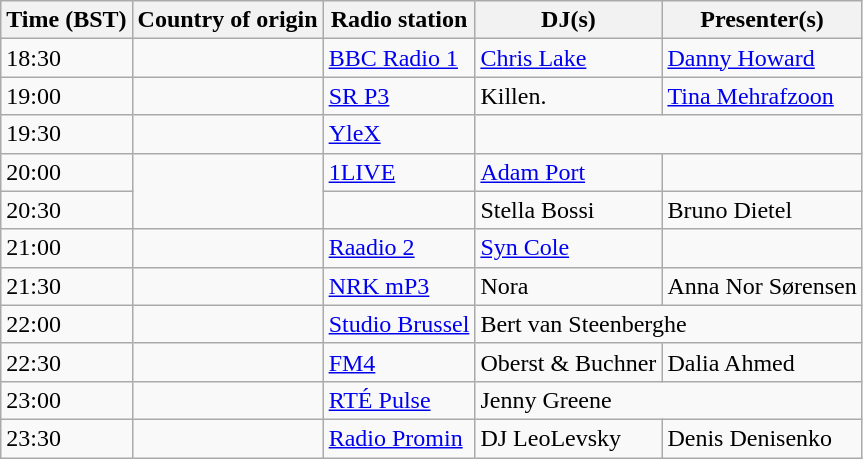<table class="wikitable">
<tr>
<th>Time (BST)</th>
<th>Country of origin</th>
<th>Radio station</th>
<th>DJ(s)</th>
<th>Presenter(s)</th>
</tr>
<tr>
<td>18:30</td>
<td></td>
<td><a href='#'>BBC Radio 1</a></td>
<td><a href='#'>Chris Lake</a></td>
<td><a href='#'>Danny Howard</a></td>
</tr>
<tr>
<td>19:00</td>
<td></td>
<td><a href='#'>SR P3</a></td>
<td>Killen.</td>
<td><a href='#'>Tina Mehrafzoon</a></td>
</tr>
<tr>
<td>19:30</td>
<td></td>
<td><a href='#'>YleX</a></td>
<td colspan="2"></td>
</tr>
<tr>
<td>20:00</td>
<td rowspan="2"></td>
<td><a href='#'>1LIVE</a></td>
<td><a href='#'>Adam Port</a></td>
<td></td>
</tr>
<tr>
<td>20:30</td>
<td></td>
<td>Stella Bossi</td>
<td>Bruno Dietel</td>
</tr>
<tr>
<td>21:00</td>
<td></td>
<td><a href='#'>Raadio 2</a></td>
<td><a href='#'>Syn Cole</a></td>
<td></td>
</tr>
<tr>
<td>21:30</td>
<td></td>
<td><a href='#'>NRK mP3</a></td>
<td>Nora</td>
<td>Anna Nor Sørensen</td>
</tr>
<tr>
<td>22:00</td>
<td></td>
<td><a href='#'>Studio Brussel</a></td>
<td colspan="2">Bert van Steenberghe</td>
</tr>
<tr>
<td>22:30</td>
<td></td>
<td><a href='#'>FM4</a></td>
<td>Oberst & Buchner</td>
<td>Dalia Ahmed</td>
</tr>
<tr>
<td>23:00</td>
<td></td>
<td><a href='#'>RTÉ Pulse</a></td>
<td colspan="2">Jenny Greene</td>
</tr>
<tr>
<td>23:30</td>
<td></td>
<td><a href='#'>Radio Promin</a></td>
<td>DJ LeoLevsky</td>
<td>Denis Denisenko</td>
</tr>
</table>
